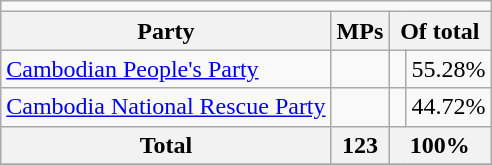<table class=wikitable>
<tr>
<td colspan=9></td>
</tr>
<tr>
<th>Party</th>
<th>MPs</th>
<th colspan=2>Of total</th>
</tr>
<tr>
<td><a href='#'>Cambodian People's Party</a></td>
<td></td>
<td><div><div>  </div></div></td>
<td>55.28%</td>
</tr>
<tr>
<td><a href='#'>Cambodia National Rescue Party</a></td>
<td></td>
<td><div><div>  </div></div></td>
<td>44.72%</td>
</tr>
<tr>
<th colspan="1"><strong>Total</strong></th>
<th colspan="1"><strong>123</strong></th>
<th colspan="2"><strong>100%</strong></th>
</tr>
<tr>
</tr>
</table>
